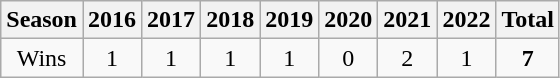<table class=wikitable>
<tr>
<th>Season</th>
<th>2016</th>
<th>2017</th>
<th>2018</th>
<th>2019</th>
<th>2020</th>
<th>2021</th>
<th>2022</th>
<th><strong>Total</strong></th>
</tr>
<tr align=center>
<td>Wins</td>
<td>1</td>
<td>1</td>
<td>1</td>
<td>1</td>
<td>0</td>
<td>2</td>
<td>1</td>
<td><strong>7</strong></td>
</tr>
</table>
